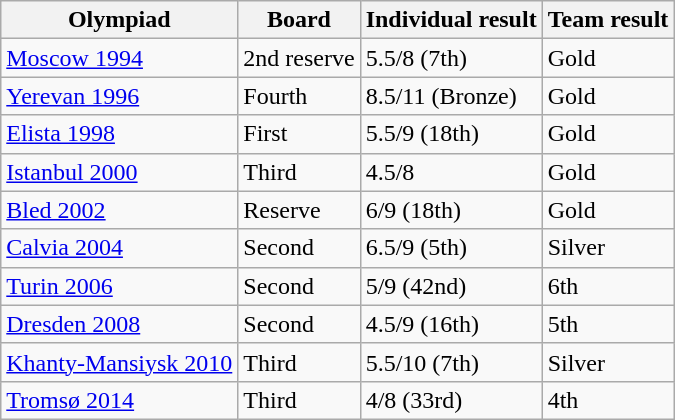<table class="wikitable" style="text-align: left;">
<tr>
<th>Olympiad</th>
<th>Board</th>
<th>Individual result</th>
<th>Team result</th>
</tr>
<tr>
<td><a href='#'>Moscow 1994</a></td>
<td>2nd reserve</td>
<td>5.5/8 (7th)</td>
<td>Gold</td>
</tr>
<tr>
<td><a href='#'>Yerevan 1996</a></td>
<td>Fourth</td>
<td>8.5/11 (Bronze)</td>
<td>Gold</td>
</tr>
<tr>
<td><a href='#'>Elista 1998</a></td>
<td>First</td>
<td>5.5/9 (18th)</td>
<td>Gold</td>
</tr>
<tr>
<td><a href='#'>Istanbul 2000</a></td>
<td>Third</td>
<td>4.5/8</td>
<td>Gold</td>
</tr>
<tr>
<td><a href='#'>Bled 2002</a></td>
<td>Reserve</td>
<td>6/9 (18th)</td>
<td>Gold</td>
</tr>
<tr>
<td><a href='#'>Calvia 2004</a></td>
<td>Second</td>
<td>6.5/9 (5th)</td>
<td>Silver</td>
</tr>
<tr>
<td><a href='#'>Turin 2006</a></td>
<td>Second</td>
<td>5/9 (42nd)</td>
<td>6th</td>
</tr>
<tr>
<td><a href='#'>Dresden 2008</a></td>
<td>Second</td>
<td>4.5/9 (16th)</td>
<td>5th</td>
</tr>
<tr>
<td><a href='#'>Khanty-Mansiysk 2010</a></td>
<td>Third</td>
<td>5.5/10 (7th)</td>
<td>Silver</td>
</tr>
<tr>
<td><a href='#'>Tromsø 2014</a></td>
<td>Third</td>
<td>4/8 (33rd)</td>
<td>4th</td>
</tr>
</table>
